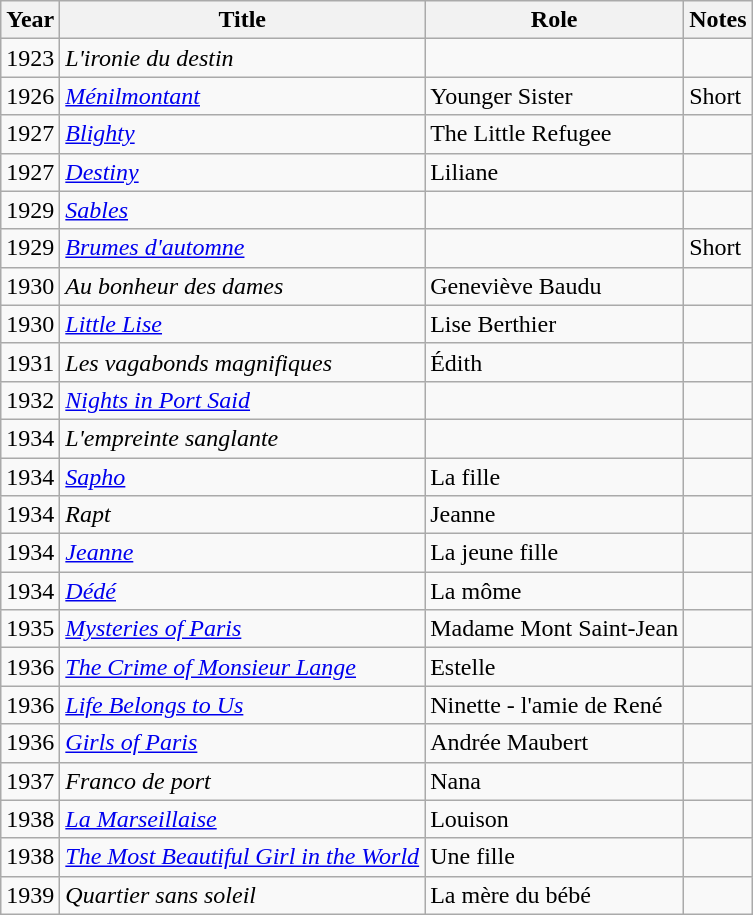<table class="wikitable">
<tr>
<th>Year</th>
<th>Title</th>
<th>Role</th>
<th>Notes</th>
</tr>
<tr>
<td>1923</td>
<td><em>L'ironie du destin</em></td>
<td></td>
<td></td>
</tr>
<tr>
<td>1926</td>
<td><em><a href='#'>Ménilmontant</a></em></td>
<td>Younger Sister</td>
<td>Short</td>
</tr>
<tr>
<td>1927</td>
<td><em><a href='#'>Blighty</a></em></td>
<td>The Little Refugee</td>
<td></td>
</tr>
<tr>
<td>1927</td>
<td><em><a href='#'>Destiny</a></em></td>
<td>Liliane</td>
<td></td>
</tr>
<tr>
<td>1929</td>
<td><em><a href='#'>Sables</a></em></td>
<td></td>
<td></td>
</tr>
<tr>
<td>1929</td>
<td><em><a href='#'>Brumes d'automne</a></em></td>
<td></td>
<td>Short</td>
</tr>
<tr>
<td>1930</td>
<td><em>Au bonheur des dames</em></td>
<td>Geneviève Baudu</td>
<td></td>
</tr>
<tr>
<td>1930</td>
<td><em><a href='#'>Little Lise</a></em></td>
<td>Lise Berthier</td>
<td></td>
</tr>
<tr>
<td>1931</td>
<td><em>Les vagabonds magnifiques</em></td>
<td>Édith</td>
<td></td>
</tr>
<tr>
<td>1932</td>
<td><em><a href='#'>Nights in Port Said</a></em></td>
<td></td>
<td></td>
</tr>
<tr>
<td>1934</td>
<td><em>L'empreinte sanglante</em></td>
<td></td>
<td></td>
</tr>
<tr>
<td>1934</td>
<td><em><a href='#'>Sapho</a></em></td>
<td>La fille</td>
<td></td>
</tr>
<tr>
<td>1934</td>
<td><em>Rapt</em></td>
<td>Jeanne</td>
<td></td>
</tr>
<tr>
<td>1934</td>
<td><em><a href='#'>Jeanne</a></em></td>
<td>La jeune fille</td>
<td></td>
</tr>
<tr>
<td>1934</td>
<td><em><a href='#'>Dédé</a></em></td>
<td>La môme</td>
<td></td>
</tr>
<tr>
<td>1935</td>
<td><em><a href='#'>Mysteries of Paris</a></em></td>
<td>Madame Mont Saint-Jean</td>
<td></td>
</tr>
<tr>
<td>1936</td>
<td><em><a href='#'>The Crime of Monsieur Lange</a></em></td>
<td>Estelle</td>
<td></td>
</tr>
<tr>
<td>1936</td>
<td><em><a href='#'>Life Belongs to Us</a></em></td>
<td>Ninette - l'amie de René</td>
<td></td>
</tr>
<tr>
<td>1936</td>
<td><em><a href='#'>Girls of Paris</a></em></td>
<td>Andrée Maubert</td>
<td></td>
</tr>
<tr>
<td>1937</td>
<td><em>Franco de port</em></td>
<td>Nana</td>
<td></td>
</tr>
<tr>
<td>1938</td>
<td><em><a href='#'>La Marseillaise</a></em></td>
<td>Louison</td>
<td></td>
</tr>
<tr>
<td>1938</td>
<td><em><a href='#'>The Most Beautiful Girl in the World</a></em></td>
<td>Une fille</td>
<td></td>
</tr>
<tr>
<td>1939</td>
<td><em>Quartier sans soleil</em></td>
<td>La mère du bébé</td>
<td></td>
</tr>
</table>
